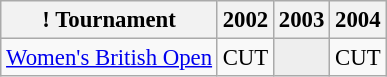<table class="wikitable" style="font-size:95%;text-align:center;">
<tr>
<th>! Tournament</th>
<th>2002</th>
<th>2003</th>
<th>2004</th>
</tr>
<tr>
<td align=left><a href='#'>Women's British Open</a></td>
<td>CUT</td>
<td style="background:#eeeeee;"></td>
<td>CUT</td>
</tr>
</table>
